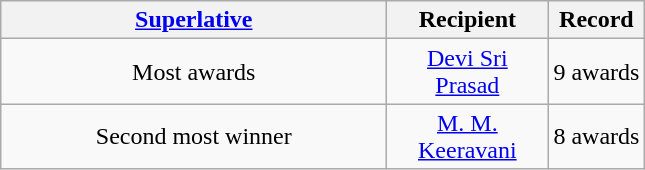<table class="wikitable" style="text-align: center">
<tr>
<th width="25"><strong><a href='#'>Superlative</a></strong></th>
<th width="100">Recipient</th>
<th>Record</th>
</tr>
<tr style="height:2.5em;">
<td width="250">Most awards</td>
<td><a href='#'>Devi Sri Prasad</a></td>
<td>9 awards</td>
</tr>
<tr style="height:2.5em;">
<td>Second most winner</td>
<td><a href='#'>M. M. Keeravani</a></td>
<td>8 awards</td>
</tr>
</table>
